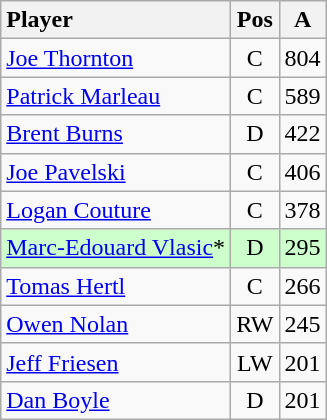<table class="wikitable" style="text-align:center">
<tr>
<th style="text-align:left;">Player</th>
<th>Pos</th>
<th>A</th>
</tr>
<tr>
<td style="text-align:left;"><a href='#'>Joe Thornton</a></td>
<td>C</td>
<td>804</td>
</tr>
<tr>
<td style="text-align:left;"><a href='#'>Patrick Marleau</a></td>
<td>C</td>
<td>589</td>
</tr>
<tr>
<td style="text-align:left;"><a href='#'>Brent Burns</a></td>
<td>D</td>
<td>422</td>
</tr>
<tr>
<td style="text-align:left;"><a href='#'>Joe Pavelski</a></td>
<td>C</td>
<td>406</td>
</tr>
<tr>
<td style="text-align:left;"><a href='#'>Logan Couture</a></td>
<td>C</td>
<td>378</td>
</tr>
<tr style="background:#cfc;">
<td style="text-align:left;"><a href='#'>Marc-Edouard Vlasic</a>*</td>
<td>D</td>
<td>295</td>
</tr>
<tr>
<td style="text-align:left;"><a href='#'>Tomas Hertl</a></td>
<td>C</td>
<td>266</td>
</tr>
<tr>
<td style="text-align:left;"><a href='#'>Owen Nolan</a></td>
<td>RW</td>
<td>245</td>
</tr>
<tr>
<td style="text-align:left;"><a href='#'>Jeff Friesen</a></td>
<td>LW</td>
<td>201</td>
</tr>
<tr>
<td style="text-align:left;"><a href='#'>Dan Boyle</a></td>
<td>D</td>
<td>201</td>
</tr>
</table>
